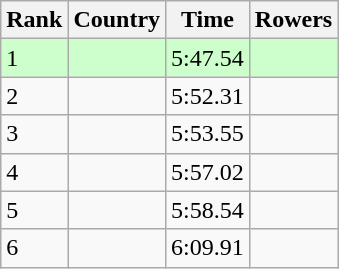<table class="wikitable">
<tr>
<th>Rank</th>
<th>Country</th>
<th>Time</th>
<th>Rowers</th>
</tr>
<tr bgcolor=ccffcc>
<td>1</td>
<td></td>
<td>5:47.54</td>
<td></td>
</tr>
<tr>
<td>2</td>
<td></td>
<td>5:52.31</td>
<td></td>
</tr>
<tr>
<td>3</td>
<td></td>
<td>5:53.55</td>
<td></td>
</tr>
<tr>
<td>4</td>
<td></td>
<td>5:57.02</td>
<td></td>
</tr>
<tr>
<td>5</td>
<td></td>
<td>5:58.54</td>
<td></td>
</tr>
<tr>
<td>6</td>
<td></td>
<td>6:09.91</td>
<td></td>
</tr>
</table>
